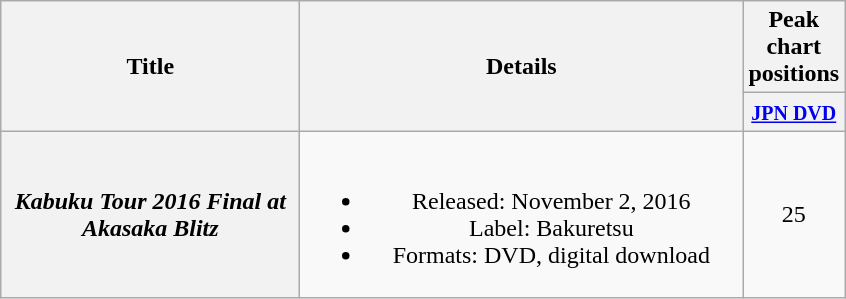<table class="wikitable plainrowheaders" style="text-align:center;">
<tr>
<th rowspan="2" style="width:12em;">Title</th>
<th rowspan="2" style="width:18em;">Details</th>
<th colspan="1">Peak chart positions</th>
</tr>
<tr>
<th style="width:2.5em;"><small><a href='#'>JPN DVD</a></small></th>
</tr>
<tr>
<th scope="row"><em>Kabuku Tour 2016 Final at Akasaka Blitz</em></th>
<td><br><ul><li>Released: November 2, 2016</li><li>Label: Bakuretsu</li><li>Formats: DVD, digital download</li></ul></td>
<td>25</td>
</tr>
</table>
